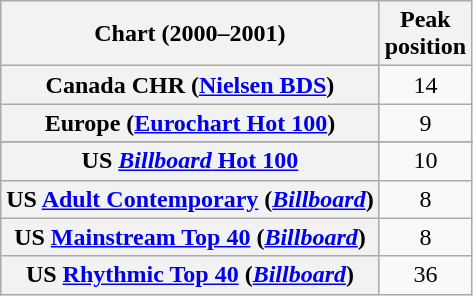<table class="wikitable sortable plainrowheaders" style="text-align:center">
<tr>
<th scope="col">Chart (2000–2001)</th>
<th scope="col">Peak<br>position</th>
</tr>
<tr>
<th scope="row">Canada CHR (<a href='#'>Nielsen BDS</a>)</th>
<td style="text-align:center">14</td>
</tr>
<tr>
<th scope="row">Europe (<a href='#'>Eurochart Hot 100</a>)</th>
<td>9</td>
</tr>
<tr>
</tr>
<tr>
</tr>
<tr>
</tr>
<tr>
</tr>
<tr>
</tr>
<tr>
<th scope="row">US <a href='#'><em>Billboard</em> Hot 100</a></th>
<td>10</td>
</tr>
<tr>
<th scope="row">US <a href='#'>Adult Contemporary</a> (<em><a href='#'>Billboard</a></em>)</th>
<td>8</td>
</tr>
<tr>
<th scope="row">US <a href='#'>Mainstream Top 40</a> (<em><a href='#'>Billboard</a></em>)</th>
<td>8</td>
</tr>
<tr>
<th scope="row">US <a href='#'>Rhythmic Top 40</a> (<em><a href='#'>Billboard</a></em>)</th>
<td>36</td>
</tr>
</table>
